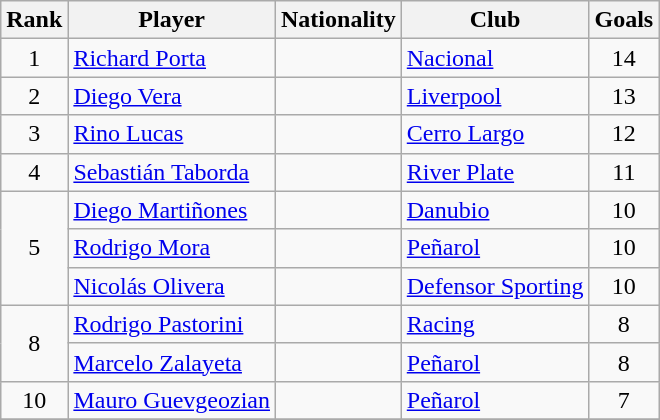<table class="wikitable" border="1">
<tr>
<th>Rank</th>
<th>Player</th>
<th>Nationality</th>
<th>Club</th>
<th>Goals</th>
</tr>
<tr>
<td align=center>1</td>
<td><a href='#'>Richard Porta</a></td>
<td></td>
<td><a href='#'>Nacional</a></td>
<td align=center>14</td>
</tr>
<tr>
<td align=center>2</td>
<td><a href='#'>Diego Vera</a></td>
<td></td>
<td><a href='#'>Liverpool</a></td>
<td align=center>13</td>
</tr>
<tr>
<td align=center>3</td>
<td><a href='#'>Rino Lucas</a></td>
<td></td>
<td><a href='#'>Cerro Largo</a></td>
<td align=center>12</td>
</tr>
<tr>
<td align=center>4</td>
<td><a href='#'>Sebastián Taborda</a></td>
<td></td>
<td><a href='#'>River Plate</a></td>
<td align=center>11</td>
</tr>
<tr>
<td align=center rowspan=3>5</td>
<td><a href='#'>Diego Martiñones</a></td>
<td></td>
<td><a href='#'>Danubio</a></td>
<td align=center>10</td>
</tr>
<tr>
<td><a href='#'>Rodrigo Mora</a></td>
<td></td>
<td><a href='#'>Peñarol</a></td>
<td align=center>10</td>
</tr>
<tr>
<td><a href='#'>Nicolás Olivera</a></td>
<td></td>
<td><a href='#'>Defensor Sporting</a></td>
<td align=center>10</td>
</tr>
<tr>
<td align=center rowspan=2>8</td>
<td><a href='#'>Rodrigo Pastorini</a></td>
<td></td>
<td><a href='#'>Racing</a></td>
<td align=center>8</td>
</tr>
<tr>
<td><a href='#'>Marcelo Zalayeta</a></td>
<td></td>
<td><a href='#'>Peñarol</a></td>
<td align=center>8</td>
</tr>
<tr>
<td align=center>10</td>
<td><a href='#'>Mauro Guevgeozian</a></td>
<td></td>
<td><a href='#'>Peñarol</a></td>
<td align=center>7</td>
</tr>
<tr>
</tr>
</table>
